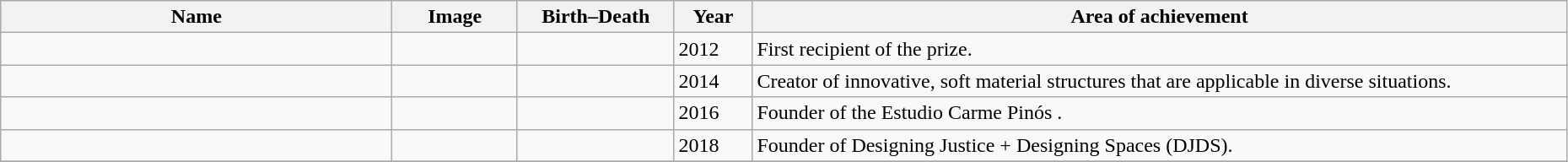<table style="width:98%" class="wikitable sortable">
<tr>
<th scope="col" width="25%"><strong>Name</strong></th>
<th scope="col" class="unsortable" width="8%"><strong>Image</strong></th>
<th scope="col" width="10%"><strong>Birth–Death</strong></th>
<th scope="col" width="5%"><strong>Year</strong></th>
<th scope="col" class="unsortable"><strong>Area of achievement</strong></th>
</tr>
<tr>
<td scope="row"></td>
<td></td>
<td></td>
<td>2012</td>
<td>First recipient of the prize.</td>
</tr>
<tr>
<td scope="row"></td>
<td></td>
<td></td>
<td>2014</td>
<td>Creator of innovative, soft material structures that are applicable in diverse situations.</td>
</tr>
<tr>
<td></td>
<td></td>
<td></td>
<td>2016</td>
<td>Founder of the Estudio Carme Pinós .</td>
</tr>
<tr>
<td></td>
<td></td>
<td></td>
<td>2018</td>
<td>Founder of Designing Justice + Designing Spaces (DJDS).</td>
</tr>
<tr>
</tr>
</table>
